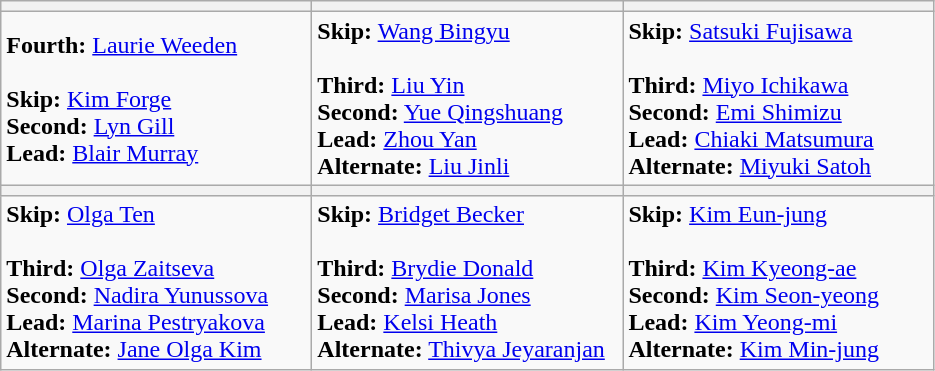<table class="wikitable">
<tr>
<th bgcolor="#efefef" width="200"></th>
<th bgcolor="#efefef" width="200"></th>
<th bgcolor="#efefef" width="200"></th>
</tr>
<tr>
<td><strong>Fourth:</strong> <a href='#'>Laurie Weeden</a><br><br><strong>Skip:</strong> <a href='#'>Kim Forge</a><br>
<strong>Second:</strong> <a href='#'>Lyn Gill</a><br>
<strong>Lead:</strong> <a href='#'>Blair Murray</a></td>
<td><strong>Skip:</strong> <a href='#'>Wang Bingyu</a><br><br><strong>Third:</strong> <a href='#'>Liu Yin</a><br>
<strong>Second:</strong> <a href='#'>Yue Qingshuang</a><br>
<strong>Lead:</strong> <a href='#'>Zhou Yan</a><br>
<strong>Alternate:</strong> <a href='#'>Liu Jinli</a></td>
<td><strong>Skip:</strong> <a href='#'>Satsuki Fujisawa</a><br><br><strong>Third:</strong> <a href='#'>Miyo Ichikawa</a><br>
<strong>Second:</strong> <a href='#'>Emi Shimizu</a><br>
<strong>Lead:</strong> <a href='#'>Chiaki Matsumura</a><br>
<strong>Alternate:</strong> <a href='#'>Miyuki Satoh</a></td>
</tr>
<tr>
<th bgcolor="#efefef" width="200"></th>
<th bgcolor="#efefef" width="200"></th>
<th bgcolor="#efefef" width="200"></th>
</tr>
<tr>
<td><strong>Skip:</strong> <a href='#'>Olga Ten</a><br><br><strong>Third:</strong> <a href='#'>Olga Zaitseva</a><br>
<strong>Second:</strong> <a href='#'>Nadira Yunussova</a><br>
<strong>Lead:</strong> <a href='#'>Marina Pestryakova</a><br>
<strong>Alternate:</strong> <a href='#'>Jane Olga Kim</a></td>
<td><strong>Skip:</strong> <a href='#'>Bridget Becker</a><br><br><strong>Third:</strong> <a href='#'>Brydie Donald</a><br>
<strong>Second:</strong> <a href='#'>Marisa Jones</a><br>
<strong>Lead:</strong> <a href='#'>Kelsi Heath</a><br>
<strong>Alternate:</strong> <a href='#'>Thivya Jeyaranjan</a></td>
<td><strong>Skip:</strong> <a href='#'>Kim Eun-jung</a><br><br><strong>Third:</strong> <a href='#'>Kim Kyeong-ae</a><br>
<strong>Second:</strong> <a href='#'>Kim Seon-yeong</a><br>
<strong>Lead:</strong> <a href='#'>Kim Yeong-mi</a><br>
<strong>Alternate:</strong> <a href='#'>Kim Min-jung</a></td>
</tr>
</table>
